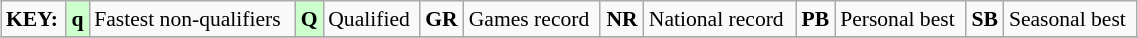<table class="wikitable" style="margin:0.5em auto; font-size:90%;position:relative;" width=60%>
<tr>
<td><strong>KEY:</strong></td>
<td bgcolor=ccffcc align=center><strong>q</strong></td>
<td>Fastest non-qualifiers</td>
<td bgcolor=ccffcc align=center><strong>Q</strong></td>
<td>Qualified</td>
<td align=center><strong>GR</strong></td>
<td>Games record</td>
<td align=center><strong>NR</strong></td>
<td>National record</td>
<td align=center><strong>PB</strong></td>
<td>Personal best</td>
<td align=center><strong>SB</strong></td>
<td>Seasonal best</td>
</tr>
<tr>
</tr>
</table>
